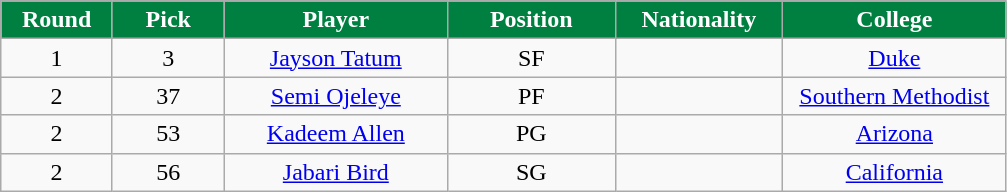<table class="wikitable sortable sortable">
<tr>
<th style="background:#008040; color:white" width="10%">Round</th>
<th style="background:#008040; color:white" width="10%">Pick</th>
<th style="background:#008040; color:white" width="20%">Player</th>
<th style="background:#008040; color:white" width="15%">Position</th>
<th style="background:#008040; color:white" width="15%">Nationality</th>
<th style="background:#008040; color:white" width="20%">College</th>
</tr>
<tr style="text-align: center">
<td>1</td>
<td>3</td>
<td><a href='#'>Jayson Tatum</a></td>
<td>SF</td>
<td></td>
<td><a href='#'>Duke</a></td>
</tr>
<tr style="text-align: center">
<td>2</td>
<td>37</td>
<td><a href='#'>Semi Ojeleye</a></td>
<td>PF</td>
<td></td>
<td><a href='#'>Southern Methodist</a></td>
</tr>
<tr style="text-align: center">
<td>2</td>
<td>53</td>
<td><a href='#'>Kadeem Allen</a></td>
<td>PG</td>
<td></td>
<td><a href='#'>Arizona</a></td>
</tr>
<tr style="text-align: center">
<td>2</td>
<td>56</td>
<td><a href='#'>Jabari Bird</a></td>
<td>SG</td>
<td></td>
<td><a href='#'>California</a></td>
</tr>
</table>
